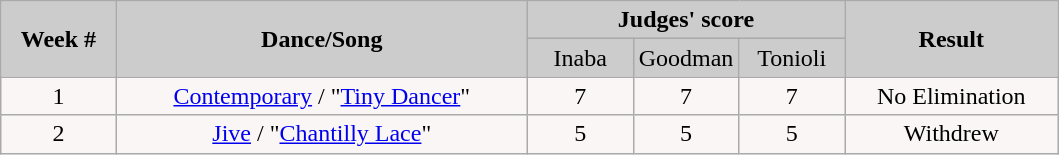<table class="wikitable">
<tr style="text-align: center; background:#ccc;">
<td rowspan="2"><strong>Week #</strong></td>
<td rowspan="2"><strong>Dance/Song</strong></td>
<td colspan="3"><strong>Judges' score</strong></td>
<td rowspan="2"><strong>Result</strong></td>
</tr>
<tr style="text-align: center; background:#ccc;">
<td style="width:10%; ">Inaba</td>
<td style="width:10%; ">Goodman</td>
<td style="width:10%; ">Tonioli</td>
</tr>
<tr>
<td style="text-align: center; background:#faf6f6;">1</td>
<td style="text-align: center; background:#faf6f6;"><a href='#'>Contemporary</a> / "<a href='#'>Tiny Dancer</a>"</td>
<td style="text-align: center; background:#faf6f6;">7</td>
<td style="text-align: center; background:#faf6f6;">7</td>
<td style="text-align: center; background:#faf6f6;">7</td>
<td style="text-align: center; background:#faf6f6;">No Elimination</td>
</tr>
<tr>
<td style="text-align: center; background:#faf6f6;">2</td>
<td style="text-align: center; background:#faf6f6;"><a href='#'>Jive</a> / "<a href='#'>Chantilly Lace</a>"</td>
<td style="text-align: center; background:#faf6f6;">5</td>
<td style="text-align: center; background:#faf6f6;">5</td>
<td style="text-align: center; background:#faf6f6;">5</td>
<td style="text-align: center; background:#faf6f6;">Withdrew</td>
</tr>
</table>
